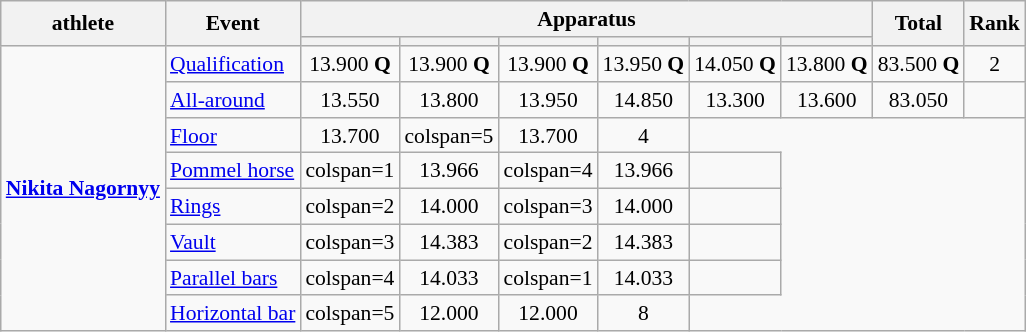<table class="wikitable" style="font-size:90%">
<tr>
<th rowspan=2>athlete</th>
<th rowspan=2>Event</th>
<th colspan =6>Apparatus</th>
<th rowspan=2>Total</th>
<th rowspan=2>Rank</th>
</tr>
<tr style="font-size:95%">
<th></th>
<th></th>
<th></th>
<th></th>
<th></th>
<th></th>
</tr>
<tr align=center>
<td align=left rowspan=8><strong><a href='#'>Nikita Nagornyy</a></strong></td>
<td align=left><a href='#'>Qualification</a></td>
<td>13.900  <strong>Q</strong></td>
<td>13.900  <strong>Q</strong></td>
<td>13.900  <strong>Q</strong></td>
<td>13.950  <strong>Q</strong></td>
<td>14.050  <strong>Q</strong></td>
<td>13.800  <strong>Q</strong></td>
<td>83.500  <strong>Q</strong></td>
<td>2</td>
</tr>
<tr align=center>
<td align=left><a href='#'>All-around</a></td>
<td>13.550</td>
<td>13.800</td>
<td>13.950</td>
<td>14.850</td>
<td>13.300</td>
<td>13.600</td>
<td>83.050</td>
<td></td>
</tr>
<tr align=center>
<td align=left><a href='#'>Floor</a></td>
<td>13.700</td>
<td>colspan=5 </td>
<td>13.700</td>
<td>4</td>
</tr>
<tr align=center>
<td align=left><a href='#'>Pommel horse</a></td>
<td>colspan=1 </td>
<td>13.966</td>
<td>colspan=4 </td>
<td>13.966</td>
<td></td>
</tr>
<tr align=center>
<td align=left><a href='#'>Rings</a></td>
<td>colspan=2 </td>
<td>14.000</td>
<td>colspan=3 </td>
<td>14.000</td>
<td></td>
</tr>
<tr align=center>
<td align=left><a href='#'>Vault</a></td>
<td>colspan=3 </td>
<td>14.383</td>
<td>colspan=2 </td>
<td>14.383</td>
<td></td>
</tr>
<tr align=center>
<td align=left><a href='#'>Parallel bars</a></td>
<td>colspan=4 </td>
<td>14.033</td>
<td>colspan=1 </td>
<td>14.033</td>
<td></td>
</tr>
<tr align=center>
<td align=left><a href='#'>Horizontal bar</a></td>
<td>colspan=5 </td>
<td>12.000</td>
<td>12.000</td>
<td>8</td>
</tr>
</table>
